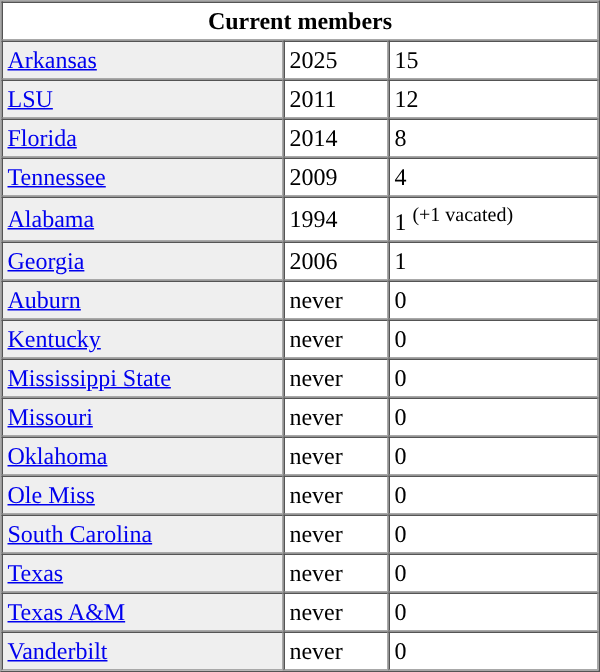<table border="1" cellpadding="3" cellspacing="0" align="right" width="400px">
<tr>
</tr>
<tr>
<td colspan=3 align="center"><strong>Current members</strong></td>
</tr>
<tr>
<td bgcolor=#efefef><a href='#'>Arkansas</a></td>
<td>2025</td>
<td>15</td>
</tr>
<tr>
<td bgcolor="#efefef"><a href='#'>LSU</a></td>
<td>2011</td>
<td>12</td>
</tr>
<tr>
<td bgcolor="#efefef"><a href='#'>Florida</a></td>
<td>2014</td>
<td>8</td>
</tr>
<tr>
<td bgcolor="#efefef"><a href='#'>Tennessee</a></td>
<td>2009</td>
<td>4</td>
</tr>
<tr>
<td bgcolor="#efefef"><a href='#'>Alabama</a></td>
<td>1994</td>
<td>1 <sup>(+1 vacated)</sup></td>
</tr>
<tr>
<td bgcolor="#efefef"><a href='#'>Georgia</a></td>
<td>2006</td>
<td>1</td>
</tr>
<tr>
<td bgcolor="#efefef"><a href='#'>Auburn</a></td>
<td>never</td>
<td>0</td>
</tr>
<tr>
<td bgcolor="#efefef"><a href='#'>Kentucky</a></td>
<td>never</td>
<td>0</td>
</tr>
<tr>
<td bgcolor="#efefef"><a href='#'>Mississippi State</a></td>
<td>never</td>
<td>0</td>
</tr>
<tr>
<td bgcolor="#efefef"><a href='#'>Missouri</a></td>
<td>never</td>
<td>0</td>
</tr>
<tr>
<td bgcolor="#efefef"><a href='#'>Oklahoma</a></td>
<td>never</td>
<td>0</td>
</tr>
<tr>
<td bgcolor="#efefef"><a href='#'>Ole Miss</a></td>
<td>never</td>
<td>0</td>
</tr>
<tr>
<td bgcolor="#efefef"><a href='#'>South Carolina</a></td>
<td>never</td>
<td>0</td>
</tr>
<tr>
<td bgcolor="#efefef"><a href='#'>Texas</a></td>
<td>never</td>
<td>0</td>
</tr>
<tr>
<td bgcolor="#efefef"><a href='#'>Texas A&M</a></td>
<td>never</td>
<td>0</td>
</tr>
<tr>
<td bgcolor="#efefef"><a href='#'>Vanderbilt</a></td>
<td>never</td>
<td>0</td>
</tr>
</table>
